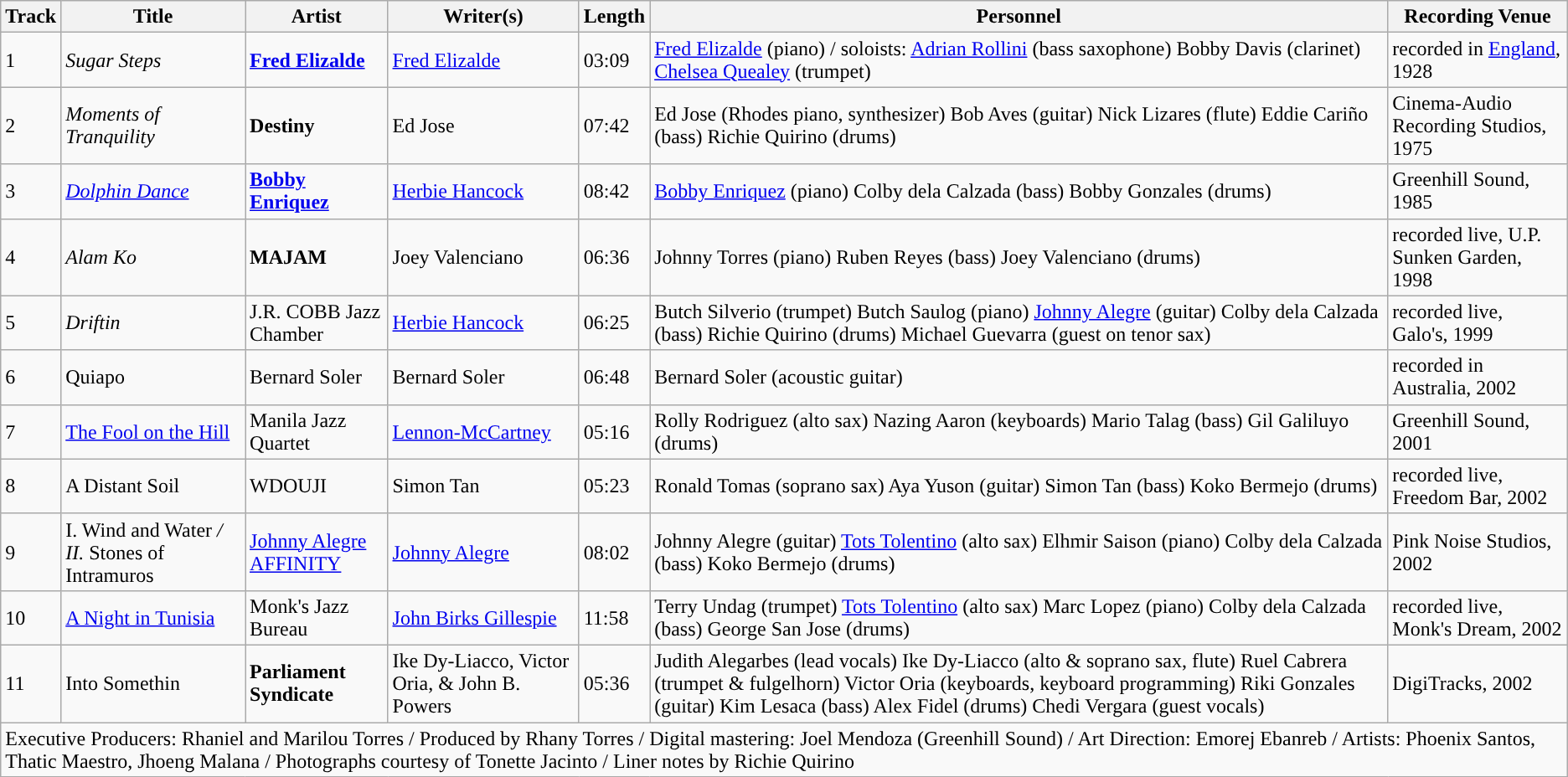<table class="wikitable" valign="top">
<tr>
<th>Track</th>
<th>Title</th>
<th>Artist</th>
<th>Writer(s)</th>
<th>Length</th>
<th>Personnel</th>
<th>Recording Venue</th>
</tr>
<tr>
<td>1</td>
<td><em>Sugar Steps</em></td>
<td><strong><a href='#'>Fred Elizalde</a></strong></td>
<td><a href='#'>Fred Elizalde</a></td>
<td>03:09</td>
<td><a href='#'>Fred Elizalde</a> (piano) / soloists: <a href='#'>Adrian Rollini</a> (bass saxophone) Bobby Davis (clarinet) <a href='#'>Chelsea Quealey</a> (trumpet)</td>
<td>recorded in <a href='#'>England</a>, 1928</td>
</tr>
<tr>
<td>2</td>
<td><em>Moments of Tranquility</em></td>
<td><strong>Destiny</strong></td>
<td>Ed Jose</td>
<td>07:42</td>
<td>Ed Jose (Rhodes piano, synthesizer) Bob Aves (guitar) Nick Lizares (flute) Eddie Cariño (bass) Richie Quirino (drums)</td>
<td>Cinema-Audio Recording Studios, 1975</td>
</tr>
<tr>
<td>3</td>
<td><em><a href='#'>Dolphin Dance</a></em></td>
<td><strong><a href='#'>Bobby Enriquez</a></strong></td>
<td><a href='#'>Herbie Hancock</a></td>
<td>08:42</td>
<td><a href='#'>Bobby Enriquez</a> (piano) Colby dela Calzada (bass) Bobby Gonzales (drums)</td>
<td>Greenhill Sound, 1985</td>
</tr>
<tr>
<td>4</td>
<td><em>Alam Ko</em></td>
<td><strong>MAJAM</strong></td>
<td>Joey Valenciano</td>
<td>06:36</td>
<td>Johnny Torres (piano) Ruben Reyes (bass) Joey Valenciano (drums)</td>
<td>recorded live, U.P. Sunken Garden, 1998</td>
</tr>
<tr>
<td>5</td>
<td><em>Driftin<strong></td>
<td></strong>J.R. COBB Jazz Chamber<strong></td>
<td><a href='#'>Herbie Hancock</a></td>
<td>06:25</td>
<td>Butch Silverio (trumpet) Butch Saulog (piano) <a href='#'>Johnny Alegre</a> (guitar) Colby dela Calzada (bass) Richie Quirino (drums) Michael Guevarra (guest on tenor sax)</td>
<td>recorded live, Galo's, 1999</td>
</tr>
<tr>
<td>6</td>
<td></em>Quiapo<em></td>
<td></strong>Bernard Soler<strong></td>
<td>Bernard Soler</td>
<td>06:48</td>
<td>Bernard Soler (acoustic guitar)</td>
<td>recorded in Australia, 2002</td>
</tr>
<tr>
<td>7</td>
<td></em><a href='#'>The Fool on the Hill</a><em></td>
<td></strong>Manila Jazz Quartet<strong></td>
<td><a href='#'>Lennon-McCartney</a></td>
<td>05:16</td>
<td>Rolly Rodriguez (alto sax) Nazing Aaron (keyboards) Mario Talag (bass) Gil Galiluyo (drums)</td>
<td>Greenhill Sound, 2001</td>
</tr>
<tr>
<td>8</td>
<td></em>A Distant Soil<em></td>
<td></strong>WDOUJI<strong></td>
<td>Simon Tan</td>
<td>05:23</td>
<td>Ronald Tomas (soprano sax) Aya Yuson (guitar) Simon Tan (bass) Koko Bermejo (drums)</td>
<td>recorded live, Freedom Bar, 2002</td>
</tr>
<tr>
<td>9</td>
<td>I. </em>Wind and Water<em> / II. </em>Stones of Intramuros<em></td>
<td></strong><a href='#'>Johnny Alegre AFFINITY</a><strong></td>
<td><a href='#'>Johnny Alegre</a></td>
<td>08:02</td>
<td>Johnny Alegre (guitar) <a href='#'>Tots Tolentino</a> (alto sax) Elhmir Saison (piano) Colby dela Calzada (bass) Koko Bermejo (drums)</td>
<td>Pink Noise Studios, 2002</td>
</tr>
<tr>
<td>10</td>
<td></em><a href='#'>A Night in Tunisia</a><em></td>
<td></strong>Monk's Jazz Bureau<strong></td>
<td><a href='#'>John Birks Gillespie</a></td>
<td>11:58</td>
<td>Terry Undag (trumpet) <a href='#'>Tots Tolentino</a> (alto sax) Marc Lopez (piano) Colby dela Calzada (bass) George San Jose (drums)</td>
<td>recorded live, Monk's Dream, 2002</td>
</tr>
<tr>
<td>11</td>
<td></em>Into Somethin</strong></td>
<td><strong>Parliament Syndicate</strong></td>
<td>Ike Dy-Liacco, Victor Oria, & John B. Powers</td>
<td>05:36</td>
<td>Judith Alegarbes (lead vocals) Ike Dy-Liacco (alto & soprano sax, flute) Ruel Cabrera (trumpet & fulgelhorn) Victor Oria (keyboards, keyboard programming) Riki Gonzales (guitar) Kim Lesaca (bass) Alex Fidel (drums) Chedi Vergara (guest vocals)</td>
<td>DigiTracks, 2002</td>
</tr>
<tr>
<td colspan=7>Executive Producers: Rhaniel and Marilou Torres / Produced by Rhany Torres / Digital mastering: Joel Mendoza (Greenhill Sound) / Art Direction: Emorej Ebanreb / Artists: Phoenix Santos, Thatic Maestro, Jhoeng Malana / Photographs courtesy of Tonette Jacinto / Liner notes by Richie Quirino</td>
</tr>
</table>
